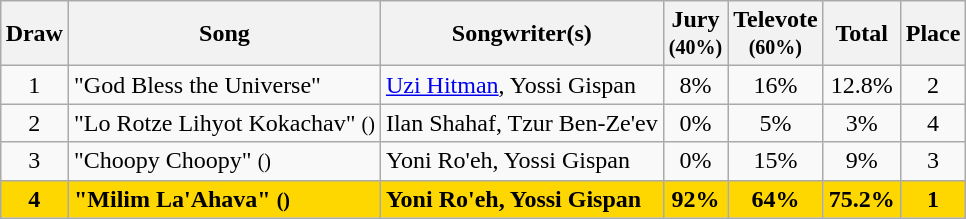<table class="sortable wikitable" style="margin: 1em auto 1em auto; text-align:center;">
<tr>
<th>Draw</th>
<th>Song</th>
<th>Songwriter(s)</th>
<th>Jury<br><small>(40%)</small></th>
<th>Televote<br><small>(60%)</small></th>
<th>Total</th>
<th>Place</th>
</tr>
<tr>
<td>1</td>
<td align="left">"God Bless the Universe"</td>
<td align="left"><a href='#'>Uzi Hitman</a>, Yossi Gispan</td>
<td>8%</td>
<td>16%</td>
<td>12.8%</td>
<td>2</td>
</tr>
<tr>
<td>2</td>
<td align="left">"Lo Rotze Lihyot Kokachav" <small>()</small></td>
<td align="left">Ilan Shahaf, Tzur Ben-Ze'ev</td>
<td>0%</td>
<td>5%</td>
<td>3%</td>
<td>4</td>
</tr>
<tr>
<td>3</td>
<td align="left">"Choopy Choopy" <small>()</small></td>
<td align="left">Yoni Ro'eh, Yossi Gispan</td>
<td>0%</td>
<td>15%</td>
<td>9%</td>
<td>3</td>
</tr>
<tr style="font-weight:bold; background:gold;">
<td>4</td>
<td align="left">"Milim La'Ahava" <small>()</small></td>
<td align="left">Yoni Ro'eh, Yossi Gispan</td>
<td>92%</td>
<td>64%</td>
<td>75.2%</td>
<td>1</td>
</tr>
</table>
